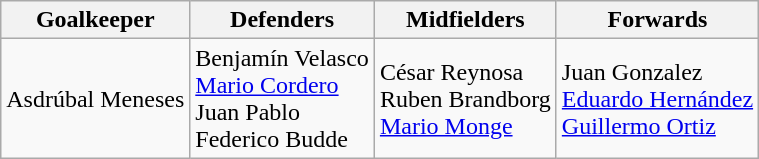<table class="wikitable">
<tr>
<th>Goalkeeper</th>
<th>Defenders</th>
<th>Midfielders</th>
<th>Forwards</th>
</tr>
<tr>
<td> Asdrúbal Meneses</td>
<td> Benjamín Velasco<br> <a href='#'>Mario Cordero</a><br> Juan Pablo<br> Federico Budde</td>
<td> César Reynosa<br> Ruben Brandborg<br> <a href='#'>Mario Monge</a></td>
<td> Juan Gonzalez<br> <a href='#'>Eduardo Hernández</a><br> <a href='#'>Guillermo Ortiz</a></td>
</tr>
</table>
